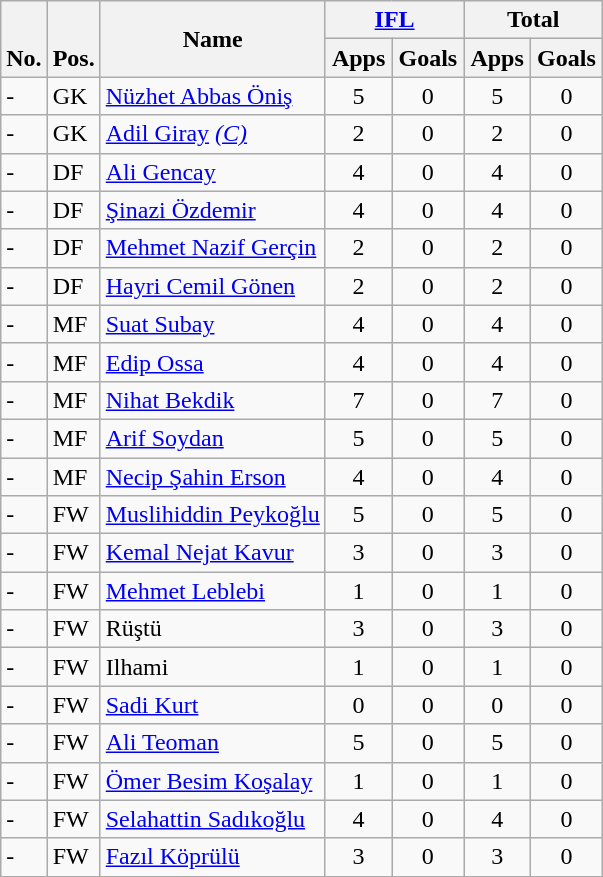<table class="wikitable" style="text-align:center">
<tr>
<th rowspan="2" valign="bottom">No.</th>
<th rowspan="2" valign="bottom">Pos.</th>
<th rowspan="2">Name</th>
<th colspan="2" width="85"><a href='#'>IFL</a></th>
<th colspan="2" width="85">Total</th>
</tr>
<tr>
<th>Apps</th>
<th>Goals</th>
<th>Apps</th>
<th>Goals</th>
</tr>
<tr>
<td align="left">-</td>
<td align="left">GK</td>
<td align="left"> <a href='#'>Nüzhet Abbas Öniş</a></td>
<td>5</td>
<td>0</td>
<td>5</td>
<td>0</td>
</tr>
<tr>
<td align="left">-</td>
<td align="left">GK</td>
<td align="left"> <a href='#'>Adil Giray</a> <em><a href='#'>(C)</a></em></td>
<td>2</td>
<td>0</td>
<td>2</td>
<td>0</td>
</tr>
<tr>
<td align="left">-</td>
<td align="left">DF</td>
<td align="left"> <a href='#'>Ali Gencay</a></td>
<td>4</td>
<td>0</td>
<td>4</td>
<td>0</td>
</tr>
<tr>
<td align="left">-</td>
<td align="left">DF</td>
<td align="left"> <a href='#'>Şinazi Özdemir</a></td>
<td>4</td>
<td>0</td>
<td>4</td>
<td>0</td>
</tr>
<tr>
<td align="left">-</td>
<td align="left">DF</td>
<td align="left"> <a href='#'>Mehmet Nazif Gerçin</a></td>
<td>2</td>
<td>0</td>
<td>2</td>
<td>0</td>
</tr>
<tr>
<td align="left">-</td>
<td align="left">DF</td>
<td align="left"> <a href='#'>Hayri Cemil Gönen</a></td>
<td>2</td>
<td>0</td>
<td>2</td>
<td>0</td>
</tr>
<tr>
<td align="left">-</td>
<td align="left">MF</td>
<td align="left"> <a href='#'>Suat Subay</a></td>
<td>4</td>
<td>0</td>
<td>4</td>
<td>0</td>
</tr>
<tr>
<td align="left">-</td>
<td align="left">MF</td>
<td align="left"> <a href='#'>Edip Ossa</a></td>
<td>4</td>
<td>0</td>
<td>4</td>
<td>0</td>
</tr>
<tr>
<td align="left">-</td>
<td align="left">MF</td>
<td align="left"> <a href='#'>Nihat Bekdik</a></td>
<td>7</td>
<td>0</td>
<td>7</td>
<td>0</td>
</tr>
<tr>
<td align="left">-</td>
<td align="left">MF</td>
<td align="left"> <a href='#'>Arif Soydan</a></td>
<td>5</td>
<td>0</td>
<td>5</td>
<td>0</td>
</tr>
<tr>
<td align="left">-</td>
<td align="left">MF</td>
<td align="left"> <a href='#'>Necip Şahin Erson</a></td>
<td>4</td>
<td>0</td>
<td>4</td>
<td>0</td>
</tr>
<tr>
<td align="left">-</td>
<td align="left">FW</td>
<td align="left"> <a href='#'>Muslihiddin Peykoğlu</a></td>
<td>5</td>
<td>0</td>
<td>5</td>
<td>0</td>
</tr>
<tr>
<td align="left">-</td>
<td align="left">FW</td>
<td align="left"> <a href='#'>Kemal Nejat Kavur</a></td>
<td>3</td>
<td>0</td>
<td>3</td>
<td>0</td>
</tr>
<tr>
<td align="left">-</td>
<td align="left">FW</td>
<td align="left"> <a href='#'>Mehmet Leblebi</a></td>
<td>1</td>
<td>0</td>
<td>1</td>
<td>0</td>
</tr>
<tr>
<td align="left">-</td>
<td align="left">FW</td>
<td align="left"> Rüştü</td>
<td>3</td>
<td>0</td>
<td>3</td>
<td>0</td>
</tr>
<tr>
<td align="left">-</td>
<td align="left">FW</td>
<td align="left"> Ilhami</td>
<td>1</td>
<td>0</td>
<td>1</td>
<td>0</td>
</tr>
<tr>
<td align="left">-</td>
<td align="left">FW</td>
<td align="left"> <a href='#'>Sadi Kurt</a></td>
<td>0</td>
<td>0</td>
<td>0</td>
<td>0</td>
</tr>
<tr>
<td align="left">-</td>
<td align="left">FW</td>
<td align="left"> <a href='#'>Ali Teoman</a></td>
<td>5</td>
<td>0</td>
<td>5</td>
<td>0</td>
</tr>
<tr>
<td align="left">-</td>
<td align="left">FW</td>
<td align="left"> <a href='#'>Ömer Besim Koşalay</a></td>
<td>1</td>
<td>0</td>
<td>1</td>
<td>0</td>
</tr>
<tr>
<td align="left">-</td>
<td align="left">FW</td>
<td align="left"> <a href='#'>Selahattin Sadıkoğlu</a></td>
<td>4</td>
<td>0</td>
<td>4</td>
<td>0</td>
</tr>
<tr>
<td align="left">-</td>
<td align="left">FW</td>
<td align="left"> <a href='#'>Fazıl Köprülü</a></td>
<td>3</td>
<td>0</td>
<td>3</td>
<td>0</td>
</tr>
<tr>
</tr>
</table>
